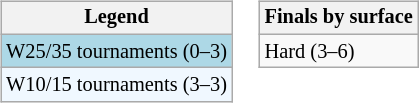<table>
<tr valign=top>
<td><br><table class="wikitable" style="font-size:85%">
<tr>
<th>Legend</th>
</tr>
<tr style="background:lightblue;">
<td>W25/35 tournaments (0–3)</td>
</tr>
<tr style="background:#f0f8ff;">
<td>W10/15 tournaments (3–3)</td>
</tr>
</table>
</td>
<td><br><table class="wikitable" style="font-size:85%">
<tr>
<th>Finals by surface</th>
</tr>
<tr>
<td>Hard (3–6)</td>
</tr>
</table>
</td>
</tr>
</table>
